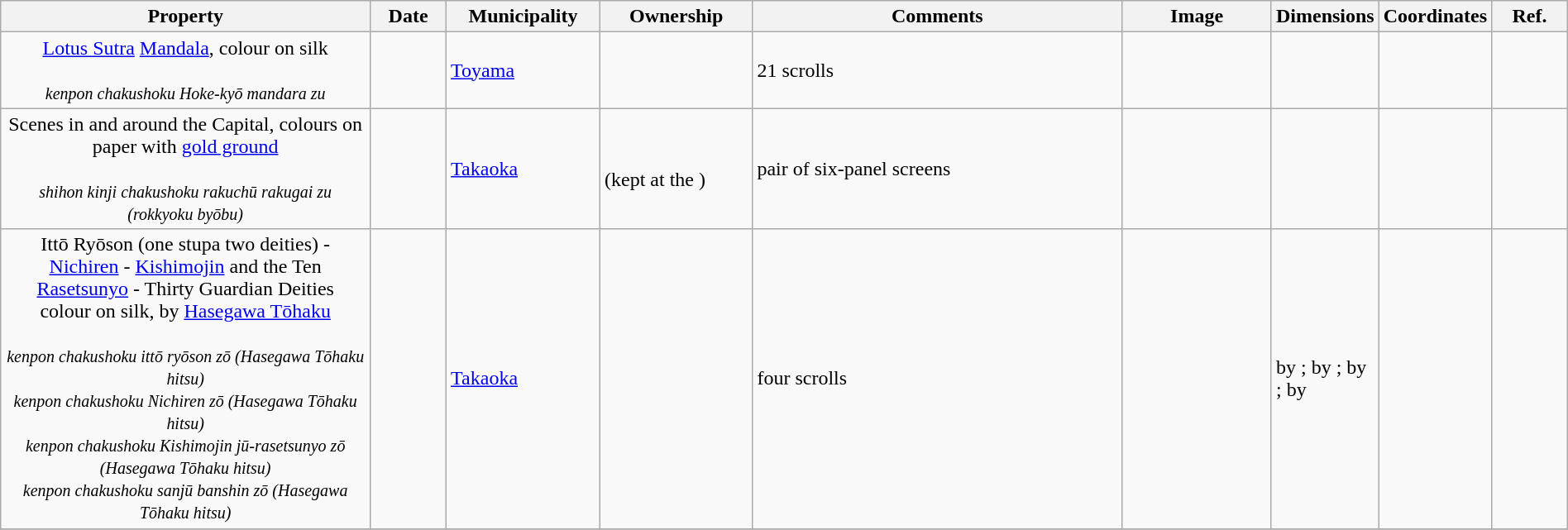<table class="wikitable sortable"  style="width:100%;">
<tr>
<th width="25%" align="left">Property</th>
<th width="5%" align="left">Date</th>
<th width="10%" align="left">Municipality</th>
<th width="10%" align="left">Ownership</th>
<th width="25%" align="left" class="unsortable">Comments</th>
<th width="10%" align="left" class="unsortable">Image</th>
<th width="5%" align="left" class="unsortable">Dimensions</th>
<th width="5%" align="left" class="unsortable">Coordinates</th>
<th width="5%" align="left" class="unsortable">Ref.</th>
</tr>
<tr>
<td align="center"><a href='#'>Lotus Sutra</a> <a href='#'>Mandala</a>, colour on silk<br><br><small><em>kenpon chakushoku Hoke-kyō mandara zu</em></small></td>
<td></td>
<td><a href='#'>Toyama</a></td>
<td></td>
<td>21 scrolls</td>
<td></td>
<td></td>
<td></td>
<td></td>
</tr>
<tr>
<td align="center">Scenes in and around the Capital, colours on paper with <a href='#'>gold ground</a><br><br><small><em>shihon kinji chakushoku rakuchū rakugai zu (rokkyoku byōbu)</em></small></td>
<td></td>
<td><a href='#'>Takaoka</a></td>
<td><br>(kept at the )</td>
<td>pair of six-panel screens</td>
<td> </td>
<td></td>
<td></td>
<td></td>
</tr>
<tr>
<td align="center">Ittō Ryōson (one stupa two deities) - <a href='#'>Nichiren</a> - <a href='#'>Kishimojin</a> and the Ten <a href='#'>Rasetsunyo</a> - Thirty Guardian Deities<br>colour on silk, by <a href='#'>Hasegawa Tōhaku</a><br><br><small><em>kenpon chakushoku ittō ryōson zō (Hasegawa Tōhaku hitsu)<br>kenpon chakushoku Nichiren zō (Hasegawa Tōhaku hitsu)<br>kenpon chakushoku Kishimojin jū-rasetsunyo zō (Hasegawa Tōhaku hitsu)<br>kenpon chakushoku sanjū banshin zō (Hasegawa Tōhaku hitsu)</em></small></td>
<td></td>
<td><a href='#'>Takaoka</a></td>
<td></td>
<td>four scrolls</td>
<td>   </td>
<td> by ;  by ;  by ;  by </td>
<td></td>
<td>   </td>
</tr>
<tr>
</tr>
</table>
